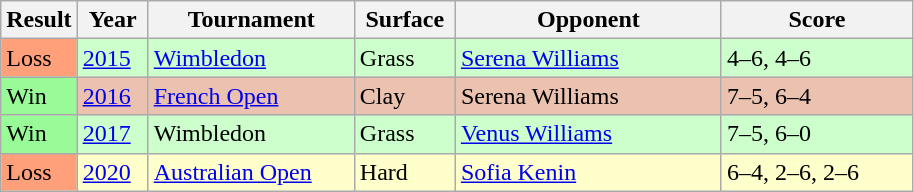<table class='sortable wikitable'>
<tr>
<th>Result</th>
<th style="width:40px">Year</th>
<th style="width:130px">Tournament</th>
<th style="width:60px">Surface</th>
<th style="width:170px">Opponent</th>
<th style="width:120px" class="unsortable">Score</th>
</tr>
<tr style="background:#cfc;">
<td bgcolor=ffa07a>Loss</td>
<td><a href='#'>2015</a></td>
<td><a href='#'>Wimbledon</a></td>
<td>Grass</td>
<td> <a href='#'>Serena Williams</a></td>
<td>4–6, 4–6</td>
</tr>
<tr style="background:#ebc2af;">
<td bgcolor=98fb98>Win</td>
<td><a href='#'>2016</a></td>
<td><a href='#'>French Open</a></td>
<td>Clay</td>
<td> Serena Williams</td>
<td>7–5, 6–4</td>
</tr>
<tr style="background:#cfc;">
<td bgcolor=98fb98>Win</td>
<td><a href='#'>2017</a></td>
<td>Wimbledon</td>
<td>Grass</td>
<td> <a href='#'>Venus Williams</a></td>
<td>7–5, 6–0</td>
</tr>
<tr style="background:#ffc;">
<td bgcolor=ffa07a>Loss</td>
<td><a href='#'>2020</a></td>
<td><a href='#'>Australian Open</a></td>
<td>Hard</td>
<td> <a href='#'>Sofia Kenin</a></td>
<td class="nowrap">6–4, 2–6, 2–6</td>
</tr>
</table>
